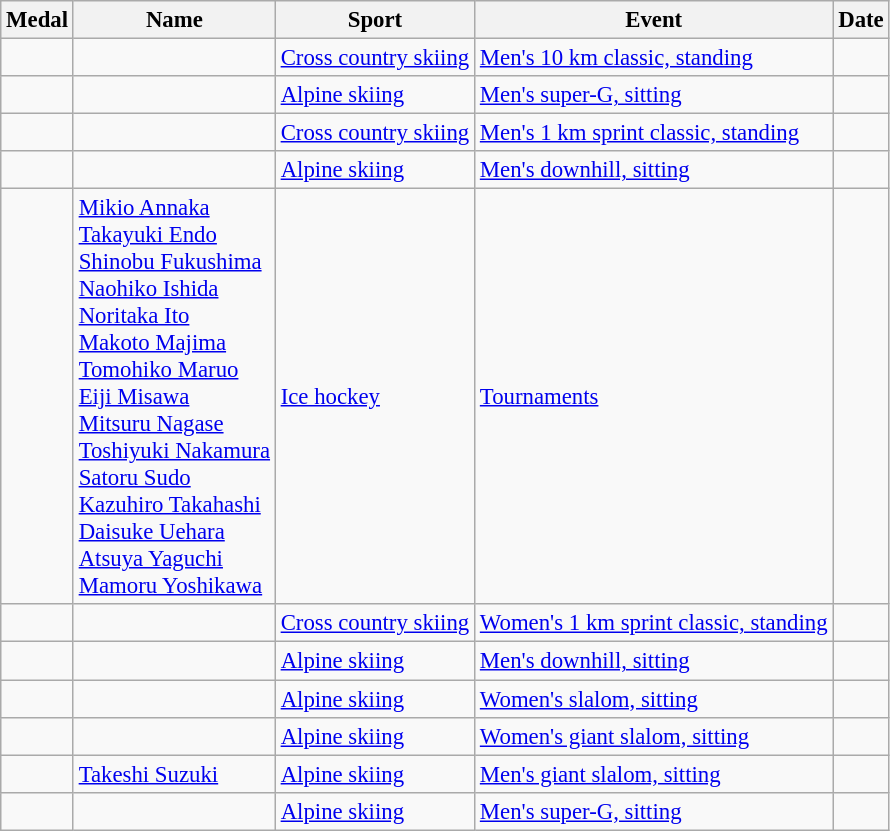<table class="wikitable sortable" style="font-size: 95%;">
<tr>
<th>Medal</th>
<th>Name</th>
<th>Sport</th>
<th>Event</th>
<th>Date</th>
</tr>
<tr>
<td></td>
<td></td>
<td><a href='#'>Cross country skiing</a></td>
<td><a href='#'>Men's 10 km classic, standing</a></td>
<td></td>
</tr>
<tr>
<td></td>
<td></td>
<td><a href='#'>Alpine skiing</a></td>
<td><a href='#'>Men's super-G, sitting</a></td>
<td></td>
</tr>
<tr>
<td></td>
<td></td>
<td><a href='#'>Cross country skiing</a></td>
<td><a href='#'>Men's 1 km sprint classic, standing</a></td>
<td></td>
</tr>
<tr>
<td></td>
<td></td>
<td><a href='#'>Alpine skiing</a></td>
<td><a href='#'>Men's downhill, sitting</a></td>
<td></td>
</tr>
<tr>
<td></td>
<td><a href='#'>Mikio Annaka</a><br><a href='#'>Takayuki Endo</a><br><a href='#'>Shinobu Fukushima</a><br><a href='#'>Naohiko Ishida</a><br><a href='#'>Noritaka Ito</a><br><a href='#'>Makoto Majima</a><br><a href='#'>Tomohiko Maruo</a><br><a href='#'>Eiji Misawa</a><br><a href='#'>Mitsuru Nagase</a><br><a href='#'>Toshiyuki Nakamura</a><br><a href='#'>Satoru Sudo</a><br><a href='#'>Kazuhiro Takahashi</a><br><a href='#'>Daisuke Uehara</a><br><a href='#'>Atsuya Yaguchi</a><br><a href='#'>Mamoru Yoshikawa</a></td>
<td><a href='#'>Ice hockey</a></td>
<td><a href='#'>Tournaments</a></td>
<td></td>
</tr>
<tr>
<td></td>
<td></td>
<td><a href='#'>Cross country skiing</a></td>
<td><a href='#'>Women's 1 km sprint classic, standing</a></td>
<td></td>
</tr>
<tr>
<td></td>
<td></td>
<td><a href='#'>Alpine skiing</a></td>
<td><a href='#'>Men's downhill, sitting</a></td>
<td></td>
</tr>
<tr>
<td></td>
<td></td>
<td><a href='#'>Alpine skiing</a></td>
<td><a href='#'>Women's slalom, sitting</a></td>
<td></td>
</tr>
<tr>
<td></td>
<td></td>
<td><a href='#'>Alpine skiing</a></td>
<td><a href='#'>Women's giant slalom, sitting</a></td>
<td></td>
</tr>
<tr>
<td></td>
<td><a href='#'>Takeshi Suzuki</a></td>
<td><a href='#'>Alpine skiing</a></td>
<td><a href='#'>Men's giant slalom, sitting</a></td>
<td></td>
</tr>
<tr>
<td></td>
<td></td>
<td><a href='#'>Alpine skiing</a></td>
<td><a href='#'>Men's super-G, sitting</a></td>
<td></td>
</tr>
</table>
